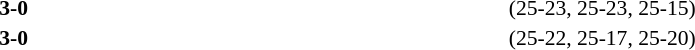<table width=100% cellspacing=1>
<tr>
<th width=20%></th>
<th width=12%></th>
<th width=20%></th>
<th width=33%></th>
<td></td>
</tr>
<tr style=font-size:90%>
<td align=right></td>
<td align=center><strong>3-0</strong></td>
<td></td>
<td>(25-23, 25-23, 25-15)</td>
<td></td>
</tr>
<tr style=font-size:90%>
<td align=right></td>
<td align=center><strong>3-0</strong></td>
<td></td>
<td>(25-22, 25-17, 25-20)</td>
</tr>
</table>
